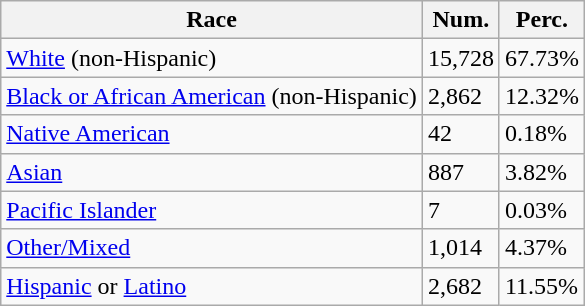<table class="wikitable">
<tr>
<th>Race</th>
<th>Num.</th>
<th>Perc.</th>
</tr>
<tr>
<td><a href='#'>White</a> (non-Hispanic)</td>
<td>15,728</td>
<td>67.73%</td>
</tr>
<tr>
<td><a href='#'>Black or African American</a> (non-Hispanic)</td>
<td>2,862</td>
<td>12.32%</td>
</tr>
<tr>
<td><a href='#'>Native American</a></td>
<td>42</td>
<td>0.18%</td>
</tr>
<tr>
<td><a href='#'>Asian</a></td>
<td>887</td>
<td>3.82%</td>
</tr>
<tr>
<td><a href='#'>Pacific Islander</a></td>
<td>7</td>
<td>0.03%</td>
</tr>
<tr>
<td><a href='#'>Other/Mixed</a></td>
<td>1,014</td>
<td>4.37%</td>
</tr>
<tr>
<td><a href='#'>Hispanic</a> or <a href='#'>Latino</a></td>
<td>2,682</td>
<td>11.55%</td>
</tr>
</table>
